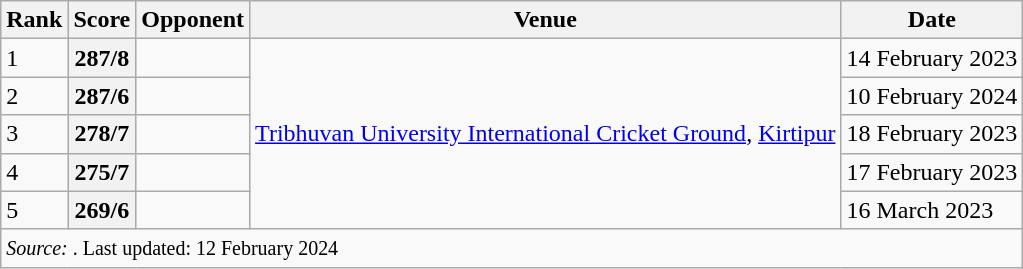<table class="wikitable">
<tr>
<th>Rank</th>
<th>Score</th>
<th>Opponent</th>
<th>Venue</th>
<th>Date</th>
</tr>
<tr>
<td>1</td>
<th>287/8</th>
<td></td>
<td rowspan=5><a href='#'>Tribhuvan University International Cricket Ground</a>, <a href='#'>Kirtipur</a></td>
<td>14 February 2023</td>
</tr>
<tr>
<td>2</td>
<th>287/6</th>
<td></td>
<td>10 February 2024</td>
</tr>
<tr>
<td>3</td>
<th>278/7</th>
<td></td>
<td>18 February 2023</td>
</tr>
<tr>
<td>4</td>
<th>275/7</th>
<td></td>
<td>17 February 2023</td>
</tr>
<tr>
<td>5</td>
<th>269/6</th>
<td></td>
<td>16 March 2023</td>
</tr>
<tr>
<td colspan="5"><small><em>Source: </em>. Last updated: 12 February 2024</small></td>
</tr>
</table>
